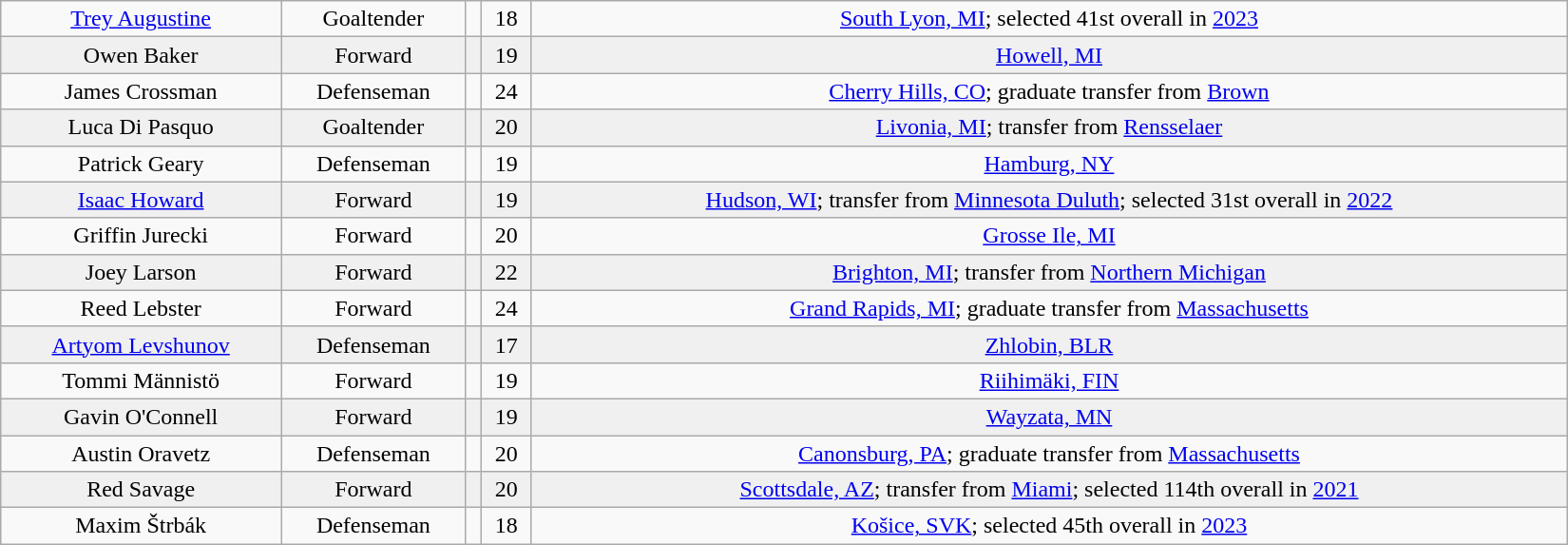<table class="wikitable" width=1100>
<tr align="center" bgcolor="">
<td><a href='#'>Trey Augustine</a></td>
<td>Goaltender</td>
<td></td>
<td>18</td>
<td><a href='#'>South Lyon, MI</a>; selected 41st overall in <a href='#'>2023</a></td>
</tr>
<tr align="center" bgcolor="f0f0f0">
<td>Owen Baker</td>
<td>Forward</td>
<td></td>
<td>19</td>
<td><a href='#'>Howell, MI</a></td>
</tr>
<tr align="center" bgcolor="">
<td>James Crossman</td>
<td>Defenseman</td>
<td></td>
<td>24</td>
<td><a href='#'>Cherry Hills, CO</a>; graduate transfer from <a href='#'>Brown</a></td>
</tr>
<tr align="center" bgcolor="f0f0f0">
<td>Luca Di Pasquo</td>
<td>Goaltender</td>
<td></td>
<td>20</td>
<td><a href='#'>Livonia, MI</a>; transfer from <a href='#'>Rensselaer</a></td>
</tr>
<tr align="center" bgcolor="">
<td>Patrick Geary</td>
<td>Defenseman</td>
<td></td>
<td>19</td>
<td><a href='#'>Hamburg, NY</a></td>
</tr>
<tr align="center" bgcolor="f0f0f0">
<td><a href='#'>Isaac Howard</a></td>
<td>Forward</td>
<td></td>
<td>19</td>
<td><a href='#'>Hudson, WI</a>; transfer from <a href='#'>Minnesota Duluth</a>; selected 31st overall in <a href='#'>2022</a></td>
</tr>
<tr align="center" bgcolor="">
<td>Griffin Jurecki</td>
<td>Forward</td>
<td></td>
<td>20</td>
<td><a href='#'>Grosse Ile, MI</a></td>
</tr>
<tr align="center" bgcolor="f0f0f0">
<td>Joey Larson</td>
<td>Forward</td>
<td></td>
<td>22</td>
<td><a href='#'>Brighton, MI</a>; transfer from <a href='#'>Northern Michigan</a></td>
</tr>
<tr align="center" bgcolor="">
<td>Reed Lebster</td>
<td>Forward</td>
<td></td>
<td>24</td>
<td><a href='#'>Grand Rapids, MI</a>; graduate transfer from <a href='#'>Massachusetts</a></td>
</tr>
<tr align="center" bgcolor="f0f0f0">
<td><a href='#'>Artyom Levshunov</a></td>
<td>Defenseman</td>
<td></td>
<td>17</td>
<td><a href='#'>Zhlobin, BLR</a></td>
</tr>
<tr align="center" bgcolor="">
<td>Tommi Männistö</td>
<td>Forward</td>
<td></td>
<td>19</td>
<td><a href='#'>Riihimäki, FIN</a></td>
</tr>
<tr align="center" bgcolor="f0f0f0">
<td>Gavin O'Connell</td>
<td>Forward</td>
<td></td>
<td>19</td>
<td><a href='#'>Wayzata, MN</a></td>
</tr>
<tr align="center" bgcolor="">
<td>Austin Oravetz</td>
<td>Defenseman</td>
<td></td>
<td>20</td>
<td><a href='#'>Canonsburg, PA</a>; graduate transfer from <a href='#'>Massachusetts</a></td>
</tr>
<tr align="center" bgcolor="f0f0f0">
<td>Red Savage</td>
<td>Forward</td>
<td></td>
<td>20</td>
<td><a href='#'>Scottsdale, AZ</a>; transfer from <a href='#'>Miami</a>; selected 114th overall in <a href='#'>2021</a></td>
</tr>
<tr align="center" bgcolor="">
<td>Maxim Štrbák</td>
<td>Defenseman</td>
<td></td>
<td>18</td>
<td><a href='#'>Košice, SVK</a>; selected 45th overall in <a href='#'>2023</a></td>
</tr>
</table>
